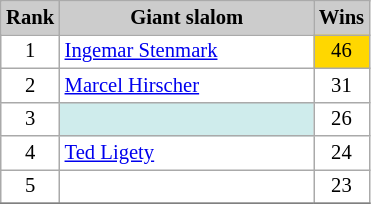<table class="wikitable plainrowheaders" style="background:#fff; font-size:86%; line-height:16px; border:grey solid 1px; border-collapse:collapse">
<tr>
<th style="background-color: #ccc;" width="30">Rank</th>
<th style="background-color: #ccc;" width="160">Giant slalom</th>
<th style="background:#ccc; width:15%">Wins</th>
</tr>
<tr>
<td align=center>1</td>
<td> <a href='#'>Ingemar Stenmark</a></td>
<td style="background-color: gold" align=center>46</td>
</tr>
<tr>
<td align=center>2</td>
<td> <a href='#'>Marcel Hirscher</a></td>
<td align=center>31</td>
</tr>
<tr>
<td align=center>3</td>
<td style="background:#CFECEC"></td>
<td align=center>26</td>
</tr>
<tr>
<td align=center>4</td>
<td> <a href='#'>Ted Ligety</a></td>
<td align=center>24</td>
</tr>
<tr>
<td align=center>5</td>
<td></td>
<td align=center>23</td>
</tr>
<tr>
</tr>
</table>
